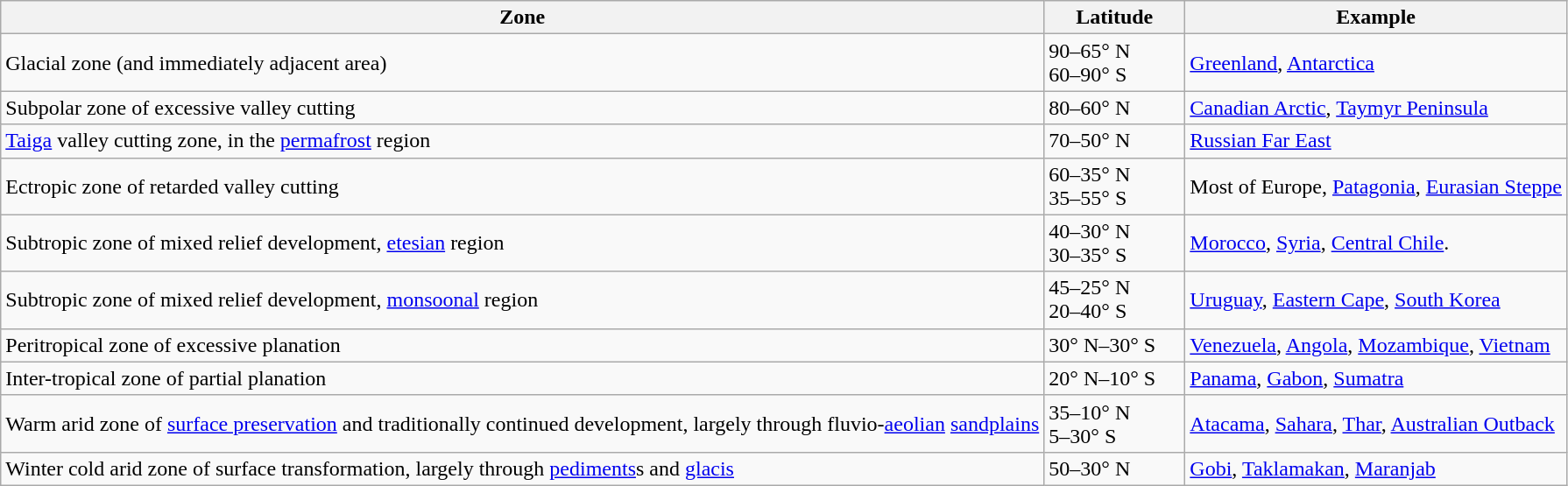<table class="wikitable mw-collapsible mw-collapsed">
<tr>
<th>Zone</th>
<th scope="col" style="width: 100px;">Latitude</th>
<th>Example</th>
</tr>
<tr>
<td>Glacial zone (and immediately adjacent area)</td>
<td>90–65° N<br>60–90° S</td>
<td><a href='#'>Greenland</a>, <a href='#'>Antarctica</a></td>
</tr>
<tr>
<td>Subpolar zone of excessive valley cutting</td>
<td>80–60° N</td>
<td><a href='#'>Canadian Arctic</a>, <a href='#'>Taymyr Peninsula</a></td>
</tr>
<tr>
<td><a href='#'>Taiga</a> valley cutting zone, in the <a href='#'>permafrost</a> region</td>
<td>70–50° N</td>
<td><a href='#'>Russian Far East</a></td>
</tr>
<tr>
<td>Ectropic zone of retarded  valley  cutting</td>
<td>60–35° N<br>35–55° S</td>
<td>Most of Europe, <a href='#'>Patagonia</a>, <a href='#'>Eurasian Steppe</a></td>
</tr>
<tr>
<td>Subtropic zone of mixed relief development, <a href='#'>etesian</a> region</td>
<td>40–30° N<br>30–35° S</td>
<td><a href='#'>Morocco</a>, <a href='#'>Syria</a>, <a href='#'>Central Chile</a>.</td>
</tr>
<tr>
<td>Subtropic zone of mixed relief development, <a href='#'>monsoonal</a> region</td>
<td>45–25° N<br>20–40° S</td>
<td><a href='#'>Uruguay</a>, <a href='#'>Eastern Cape</a>, <a href='#'>South Korea</a></td>
</tr>
<tr>
<td>Peritropical zone of excessive planation</td>
<td>30° N–30° S</td>
<td><a href='#'>Venezuela</a>, <a href='#'>Angola</a>, <a href='#'>Mozambique</a>, <a href='#'>Vietnam</a></td>
</tr>
<tr>
<td>Inter-tropical zone of partial planation</td>
<td>20° N–10° S</td>
<td><a href='#'>Panama</a>, <a href='#'>Gabon</a>, <a href='#'>Sumatra</a></td>
</tr>
<tr>
<td>Warm arid zone of <a href='#'>surface preservation</a> and traditionally continued development, largely through fluvio-<a href='#'>aeolian</a> <a href='#'>sandplains</a></td>
<td>35–10° N<br>5–30° S</td>
<td><a href='#'>Atacama</a>, <a href='#'>Sahara</a>, <a href='#'>Thar</a>, <a href='#'>Australian Outback</a></td>
</tr>
<tr>
<td>Winter cold arid zone of surface transformation, largely through <a href='#'>pediments</a>s and <a href='#'>glacis</a></td>
<td>50–30° N</td>
<td><a href='#'>Gobi</a>, <a href='#'>Taklamakan</a>, <a href='#'>Maranjab</a></td>
</tr>
</table>
